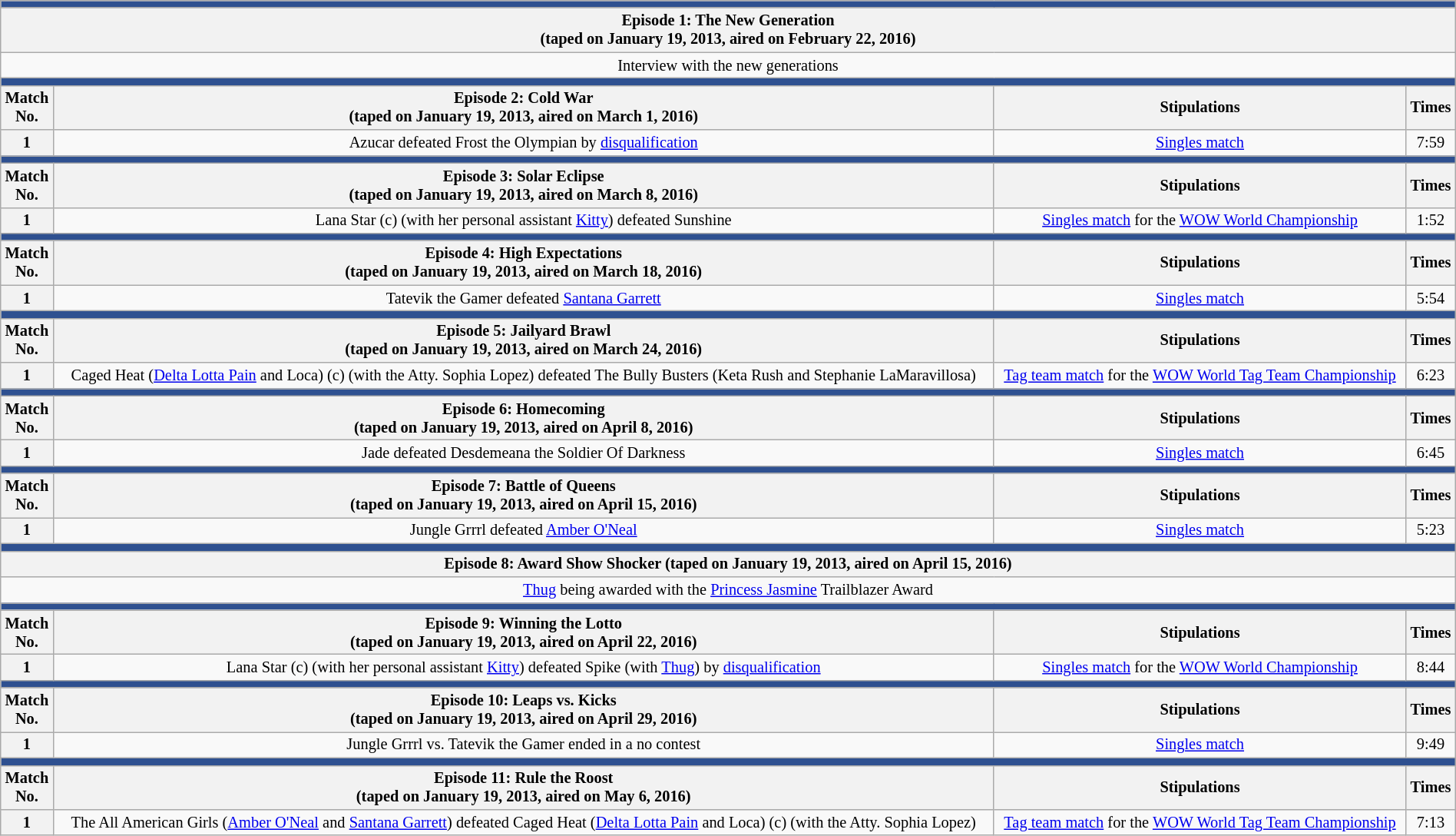<table class="wikitable" style="font-size:85%; text-align:center; width:100%;">
<tr>
<td colspan="4" style="background:#2e5090;"></td>
</tr>
<tr>
<th colspan="4">Episode 1: The New Generation<br>(taped on January 19, 2013, aired on February 22, 2016)</th>
</tr>
<tr>
<td colspan="4">Interview with the new generations</td>
</tr>
<tr>
<td colspan="4" style="background:#2e5090;"></td>
</tr>
<tr>
<th>Match <br>No.</th>
<th>Episode 2: Cold War<br>(taped on January 19, 2013, aired on March 1, 2016)</th>
<th>Stipulations</th>
<th>Times</th>
</tr>
<tr>
<th>1</th>
<td>Azucar defeated Frost the Olympian by <a href='#'>disqualification</a></td>
<td><a href='#'>Singles match</a></td>
<td>7:59</td>
</tr>
<tr>
<td colspan="4" style="background:#2e5090;"></td>
</tr>
<tr>
<th>Match <br>No.</th>
<th>Episode 3: Solar Eclipse<br>(taped on January 19, 2013, aired on March 8, 2016)</th>
<th>Stipulations</th>
<th>Times</th>
</tr>
<tr>
<th>1</th>
<td>Lana Star (c) (with her personal assistant <a href='#'>Kitty</a>) defeated Sunshine</td>
<td><a href='#'>Singles match</a> for the <a href='#'>WOW World Championship</a></td>
<td>1:52</td>
</tr>
<tr>
<td colspan="4" style="background:#2e5090;"></td>
</tr>
<tr>
<th>Match <br>No.</th>
<th>Episode 4: High Expectations<br>(taped on January 19, 2013, aired on March 18, 2016)</th>
<th>Stipulations</th>
<th>Times</th>
</tr>
<tr>
<th>1</th>
<td>Tatevik the Gamer defeated <a href='#'>Santana Garrett</a></td>
<td><a href='#'>Singles match</a></td>
<td>5:54</td>
</tr>
<tr>
<td colspan="4" style="background:#2e5090;"></td>
</tr>
<tr>
<th>Match <br>No.</th>
<th>Episode 5: Jailyard Brawl<br>(taped on January 19, 2013, aired on March 24, 2016)</th>
<th>Stipulations</th>
<th>Times</th>
</tr>
<tr>
<th>1</th>
<td>Caged Heat (<a href='#'>Delta Lotta Pain</a> and Loca) (c) (with the Atty. Sophia Lopez) defeated The Bully Busters (Keta Rush and Stephanie LaMaravillosa)</td>
<td><a href='#'>Tag team match</a> for the <a href='#'>WOW World Tag Team Championship</a></td>
<td>6:23</td>
</tr>
<tr>
<td colspan="4" style="background:#2e5090;"></td>
</tr>
<tr>
<th>Match <br>No.</th>
<th>Episode 6: Homecoming<br>(taped on January 19, 2013, aired on April 8, 2016)</th>
<th>Stipulations</th>
<th>Times</th>
</tr>
<tr>
<th>1</th>
<td>Jade defeated Desdemeana the Soldier Of Darkness</td>
<td><a href='#'>Singles match</a></td>
<td>6:45</td>
</tr>
<tr>
<td colspan="4" style="background:#2e5090;"></td>
</tr>
<tr>
<th>Match <br>No.</th>
<th>Episode 7: Battle of Queens<br>(taped on January 19, 2013, aired on April 15, 2016)</th>
<th>Stipulations</th>
<th>Times</th>
</tr>
<tr>
<th>1</th>
<td>Jungle Grrrl defeated <a href='#'>Amber O'Neal</a></td>
<td><a href='#'>Singles match</a></td>
<td>5:23</td>
</tr>
<tr>
<td colspan="4" style="background:#2e5090;"></td>
</tr>
<tr>
<th colspan="4">Episode 8: Award Show Shocker (taped on January 19, 2013, aired on April 15, 2016)</th>
</tr>
<tr>
<td colspan="4"><a href='#'>Thug</a> being awarded with the <a href='#'>Princess Jasmine</a> Trailblazer Award</td>
</tr>
<tr>
<td colspan="4" style="background:#2e5090;"></td>
</tr>
<tr>
<th>Match <br>No.</th>
<th>Episode 9: Winning the Lotto<br>(taped on January 19, 2013, aired on April 22, 2016)</th>
<th>Stipulations</th>
<th>Times</th>
</tr>
<tr>
<th>1</th>
<td>Lana Star (c) (with her personal assistant <a href='#'>Kitty</a>) defeated Spike (with <a href='#'>Thug</a>) by <a href='#'>disqualification</a></td>
<td><a href='#'>Singles match</a> for the <a href='#'>WOW World Championship</a></td>
<td>8:44</td>
</tr>
<tr>
<td colspan="4" style="background:#2e5090;"></td>
</tr>
<tr>
<th>Match <br>No.</th>
<th>Episode 10: Leaps vs. Kicks<br>(taped on January 19, 2013, aired on April 29, 2016)</th>
<th>Stipulations</th>
<th>Times</th>
</tr>
<tr>
<th>1</th>
<td>Jungle Grrrl vs. Tatevik the Gamer ended in a no contest</td>
<td><a href='#'>Singles match</a></td>
<td>9:49</td>
</tr>
<tr>
<td colspan="4" style="background:#2e5090;"></td>
</tr>
<tr>
<th>Match <br>No.</th>
<th>Episode 11: Rule the Roost<br>(taped on January 19, 2013, aired on May 6, 2016)</th>
<th>Stipulations</th>
<th>Times</th>
</tr>
<tr>
<th>1</th>
<td>The All American Girls (<a href='#'>Amber O'Neal</a> and <a href='#'>Santana Garrett</a>) defeated Caged Heat (<a href='#'>Delta Lotta Pain</a> and Loca) (c) (with the Atty. Sophia Lopez)</td>
<td><a href='#'>Tag team match</a> for the <a href='#'>WOW World Tag Team Championship</a></td>
<td>7:13</td>
</tr>
</table>
